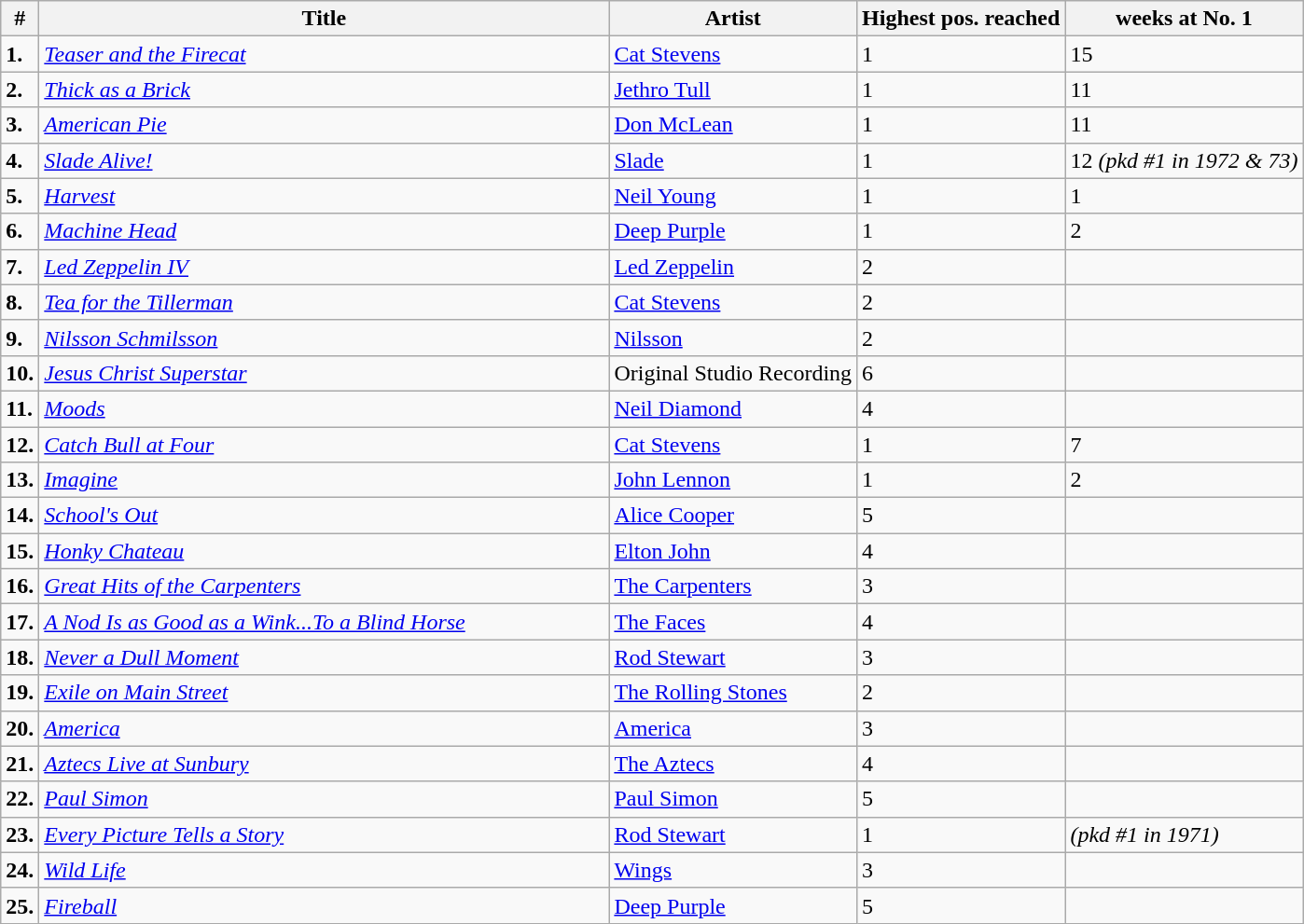<table class="wikitable">
<tr>
<th>#</th>
<th width="400">Title</th>
<th>Artist</th>
<th>Highest pos. reached</th>
<th>weeks at No. 1</th>
</tr>
<tr>
<td><strong>1.</strong></td>
<td><em><a href='#'>Teaser and the Firecat</a></em></td>
<td><a href='#'>Cat Stevens</a></td>
<td>1</td>
<td>15</td>
</tr>
<tr>
<td><strong>2.</strong></td>
<td><em><a href='#'>Thick as a Brick</a></em></td>
<td><a href='#'>Jethro Tull</a></td>
<td>1</td>
<td>11</td>
</tr>
<tr>
<td><strong>3.</strong></td>
<td><em><a href='#'>American Pie</a></em></td>
<td><a href='#'>Don McLean</a></td>
<td>1</td>
<td>11</td>
</tr>
<tr>
<td><strong>4.</strong></td>
<td><em><a href='#'>Slade Alive!</a></em></td>
<td><a href='#'>Slade</a></td>
<td>1</td>
<td>12 <em>(pkd #1 in 1972 & 73)</em></td>
</tr>
<tr>
<td><strong>5.</strong></td>
<td><em><a href='#'>Harvest</a></em></td>
<td><a href='#'>Neil Young</a></td>
<td>1</td>
<td>1</td>
</tr>
<tr>
<td><strong>6.</strong></td>
<td><em><a href='#'>Machine Head</a></em></td>
<td><a href='#'>Deep Purple</a></td>
<td>1</td>
<td>2</td>
</tr>
<tr>
<td><strong>7.</strong></td>
<td><em><a href='#'>Led Zeppelin IV</a></em></td>
<td><a href='#'>Led Zeppelin</a></td>
<td>2</td>
<td></td>
</tr>
<tr>
<td><strong>8.</strong></td>
<td><em><a href='#'>Tea for the Tillerman</a></em></td>
<td><a href='#'>Cat Stevens</a></td>
<td>2</td>
<td></td>
</tr>
<tr>
<td><strong>9.</strong></td>
<td><em><a href='#'>Nilsson Schmilsson</a></em></td>
<td><a href='#'>Nilsson</a></td>
<td>2</td>
<td></td>
</tr>
<tr>
<td><strong>10.</strong></td>
<td><em><a href='#'>Jesus Christ Superstar</a></em></td>
<td>Original Studio Recording</td>
<td>6</td>
<td></td>
</tr>
<tr>
<td><strong>11.</strong></td>
<td><em><a href='#'>Moods</a></em></td>
<td><a href='#'>Neil Diamond</a></td>
<td>4</td>
<td></td>
</tr>
<tr>
<td><strong>12.</strong></td>
<td><em><a href='#'>Catch Bull at Four</a></em></td>
<td><a href='#'>Cat Stevens</a></td>
<td>1</td>
<td>7</td>
</tr>
<tr>
<td><strong>13.</strong></td>
<td><em><a href='#'>Imagine</a></em></td>
<td><a href='#'>John Lennon</a></td>
<td>1</td>
<td>2</td>
</tr>
<tr>
<td><strong>14.</strong></td>
<td><em><a href='#'>School's Out</a></em></td>
<td><a href='#'>Alice Cooper</a></td>
<td>5</td>
<td></td>
</tr>
<tr>
<td><strong>15.</strong></td>
<td><em><a href='#'>Honky Chateau</a></em></td>
<td><a href='#'>Elton John</a></td>
<td>4</td>
<td></td>
</tr>
<tr>
<td><strong>16.</strong></td>
<td><em><a href='#'>Great Hits of the Carpenters</a></em></td>
<td><a href='#'>The Carpenters</a></td>
<td>3</td>
<td></td>
</tr>
<tr>
<td><strong>17.</strong></td>
<td><em><a href='#'>A Nod Is as Good as a Wink...To a Blind Horse</a></em></td>
<td><a href='#'>The Faces</a></td>
<td>4</td>
<td></td>
</tr>
<tr>
<td><strong>18.</strong></td>
<td><em><a href='#'>Never a Dull Moment</a></em></td>
<td><a href='#'>Rod Stewart</a></td>
<td>3</td>
<td></td>
</tr>
<tr>
<td><strong>19.</strong></td>
<td><em><a href='#'>Exile on Main Street</a></em></td>
<td><a href='#'>The Rolling Stones</a></td>
<td>2</td>
<td></td>
</tr>
<tr>
<td><strong>20.</strong></td>
<td><em><a href='#'>America</a></em></td>
<td><a href='#'>America</a></td>
<td>3</td>
<td></td>
</tr>
<tr>
<td><strong>21.</strong></td>
<td><em><a href='#'>Aztecs Live at Sunbury</a></em></td>
<td><a href='#'>The Aztecs</a></td>
<td>4</td>
<td></td>
</tr>
<tr>
<td><strong>22.</strong></td>
<td><em><a href='#'>Paul Simon</a></em></td>
<td><a href='#'>Paul Simon</a></td>
<td>5</td>
<td></td>
</tr>
<tr>
<td><strong>23.</strong></td>
<td><em><a href='#'>Every Picture Tells a Story</a></em></td>
<td><a href='#'>Rod Stewart</a></td>
<td>1</td>
<td><em>(pkd #1 in 1971)</em></td>
</tr>
<tr>
<td><strong>24.</strong></td>
<td><em><a href='#'>Wild Life</a></em></td>
<td><a href='#'>Wings</a></td>
<td>3</td>
<td></td>
</tr>
<tr>
<td><strong>25.</strong></td>
<td><em><a href='#'>Fireball</a></em></td>
<td><a href='#'>Deep Purple</a></td>
<td>5</td>
<td></td>
</tr>
</table>
